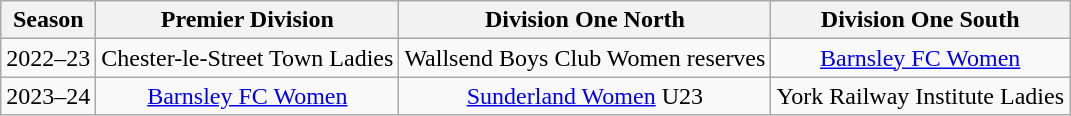<table class="wikitable" style="text-align: center">
<tr>
<th>Season</th>
<th>Premier Division</th>
<th>Division One North</th>
<th>Division One South</th>
</tr>
<tr>
<td align=centre>2022–23</td>
<td>Chester-le-Street Town Ladies</td>
<td>Wallsend Boys Club Women reserves</td>
<td><a href='#'>Barnsley FC Women</a></td>
</tr>
<tr>
<td align=centre>2023–24</td>
<td><a href='#'>Barnsley FC Women</a></td>
<td><a href='#'>Sunderland Women</a> U23</td>
<td>York Railway Institute Ladies</td>
</tr>
</table>
